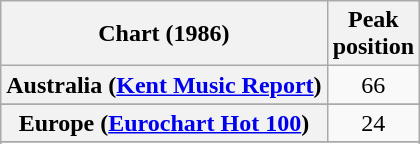<table class="wikitable sortable plainrowheaders" style="text-align:center">
<tr>
<th>Chart (1986)</th>
<th>Peak<br>position</th>
</tr>
<tr>
<th scope="row">Australia (<a href='#'>Kent Music Report</a>)</th>
<td>66</td>
</tr>
<tr>
</tr>
<tr>
<th scope="row">Europe (<a href='#'>Eurochart Hot 100</a>)</th>
<td>24</td>
</tr>
<tr>
</tr>
<tr>
</tr>
<tr>
</tr>
<tr>
</tr>
<tr>
</tr>
</table>
